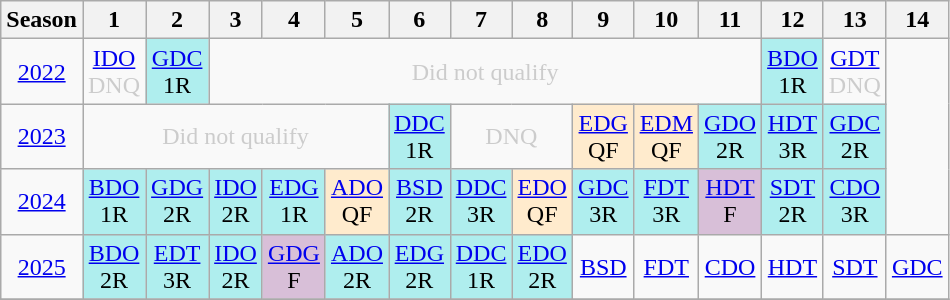<table class="wikitable" style="width:50%; margin:0">
<tr>
<th>Season</th>
<th>1</th>
<th>2</th>
<th>3</th>
<th>4</th>
<th>5</th>
<th>6</th>
<th>7</th>
<th>8</th>
<th>9</th>
<th>10</th>
<th>11</th>
<th>12</th>
<th>13</th>
<th>14</th>
</tr>
<tr>
<td style="text-align:center;"background:#efefef;"><a href='#'>2022</a></td>
<td style="text-align:center; color:#ccc;"><a href='#'>IDO</a><br>DNQ</td>
<td style="text-align:center; background:#afeeee;"><a href='#'>GDC</a><br>1R</td>
<td colspan="9" style="text-align:center; color:#ccc;">Did not qualify</td>
<td style="text-align:center; background:#afeeee;"><a href='#'>BDO</a><br>1R</td>
<td style="text-align:center; color:#ccc;"><a href='#'>GDT</a><br>DNQ</td>
</tr>
<tr>
<td style="text-align:center;"background:#efefef;"><a href='#'>2023</a></td>
<td colspan="5" style="text-align:center; color:#ccc;">Did not qualify</td>
<td style="text-align:center; background:#afeeee;"><a href='#'>DDC</a><br>1R</td>
<td colspan="2" style="text-align:center; color:#ccc;">DNQ</td>
<td style="text-align:center; background:#ffebcd;"><a href='#'>EDG</a><br>QF</td>
<td style="text-align:center; background:#ffebcd;"><a href='#'>EDM</a><br>QF</td>
<td style="text-align:center; background:#afeeee;"><a href='#'>GDO</a><br>2R</td>
<td style="text-align:center; background:#afeeee;"><a href='#'>HDT</a><br>3R</td>
<td style="text-align:center; background:#afeeee;"><a href='#'>GDC</a><br>2R</td>
</tr>
<tr>
<td style="text-align:center;"background:#efefef;"><a href='#'>2024</a></td>
<td style="text-align:center; background:#afeeee;"><a href='#'>BDO</a><br>1R</td>
<td style="text-align:center; background:#afeeee;"><a href='#'>GDG</a><br>2R</td>
<td style="text-align:center; background:#afeeee;"><a href='#'>IDO</a><br>2R</td>
<td style="text-align:center; background:#afeeee;"><a href='#'>EDG</a><br>1R</td>
<td style="text-align:center; background:#ffebcd;"><a href='#'>ADO</a><br>QF</td>
<td style="text-align:center; background:#afeeee;"><a href='#'>BSD</a><br>2R</td>
<td style="text-align:center; background:#afeeee;"><a href='#'>DDC</a><br>3R</td>
<td style="text-align:center; background:#ffebcd;"><a href='#'>EDO</a><br>QF</td>
<td style="text-align:center; background:#afeeee;"><a href='#'>GDC</a><br>3R</td>
<td style="text-align:center; background:#afeeee;"><a href='#'>FDT</a><br>3R</td>
<td style="text-align:center; background:thistle;"><a href='#'>HDT</a><br>F</td>
<td style="text-align:center; background:#afeeee;"><a href='#'>SDT</a><br>2R</td>
<td style="text-align:center; background:#afeeee;";"><a href='#'>CDO</a><br>3R</td>
</tr>
<tr>
<td style="text-align:center;"background:#efefef;"><a href='#'>2025</a></td>
<td style="text-align:center; background:#afeeee;"><a href='#'>BDO</a><br>2R</td>
<td style="text-align:center; background:#afeeee;"><a href='#'>EDT</a><br>3R</td>
<td style="text-align:center; background:#afeeee;"><a href='#'>IDO</a><br>2R</td>
<td style="text-align:center; background:thistle;"><a href='#'>GDG</a><br>F</td>
<td style="text-align:center; background:#afeeee;"><a href='#'>ADO</a><br>2R</td>
<td style="text-align:center; background:#afeeee;"><a href='#'>EDG</a><br>2R</td>
<td style="text-align:center; background:#afeeee;"><a href='#'>DDC</a><br>1R</td>
<td style="text-align:center; background:#afeeee;"><a href='#'>EDO</a><br>2R</td>
<td style="text-align:center; color:#ccc;"><a href='#'>BSD</a><br></td>
<td style="text-align:center; color:#ccc;"><a href='#'>FDT</a><br></td>
<td style="text-align:center; color:#ccc;"><a href='#'>CDO</a><br></td>
<td style="text-align:center; color:#ccc;"><a href='#'>HDT</a><br></td>
<td style="text-align:center; color:#ccc;"><a href='#'>SDT</a><br></td>
<td style="text-align:center; color:#ccc;"><a href='#'>GDC</a><br></td>
</tr>
<tr>
</tr>
</table>
